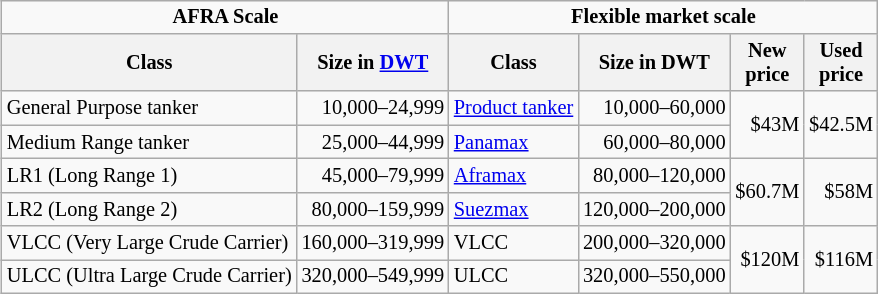<table class="wikitable" style="float:right; margin-left: 1em; margin-bottom: 1em; font-size: 85%;">
<tr>
<td colspan="2" style="text-align:center;"><strong>AFRA Scale</strong></td>
<td colspan="4" style="text-align:center;"><strong>Flexible market scale</strong></td>
</tr>
<tr>
<th>Class</th>
<th>Size in <a href='#'>DWT</a></th>
<th>Class</th>
<th>Size in DWT</th>
<th>New<br>price</th>
<th>Used<br>price</th>
</tr>
<tr>
<td>General Purpose tanker</td>
<td align="right">10,000–24,999</td>
<td><a href='#'>Product tanker</a></td>
<td align="right">10,000–60,000</td>
<td rowspan="2" style="text-align:right;">$43M</td>
<td rowspan="2" style="text-align:right;">$42.5M</td>
</tr>
<tr>
<td>Medium Range tanker</td>
<td align="right">25,000–44,999</td>
<td><a href='#'>Panamax</a></td>
<td align="right">60,000–80,000</td>
</tr>
<tr>
<td>LR1 (Long Range 1)</td>
<td align="right">45,000–79,999</td>
<td><a href='#'>Aframax</a></td>
<td align="right">80,000–120,000</td>
<td rowspan="2" style="text-align:right;">$60.7M</td>
<td rowspan="2" style="text-align:right;">$58M</td>
</tr>
<tr>
<td>LR2 (Long Range 2)</td>
<td align="right">80,000–159,999</td>
<td><a href='#'>Suezmax</a></td>
<td align="right">120,000–200,000</td>
</tr>
<tr>
<td>VLCC (Very Large Crude Carrier)</td>
<td align="right">160,000–319,999</td>
<td>VLCC</td>
<td align="right">200,000–320,000</td>
<td rowspan="2" style="text-align:right;">$120M</td>
<td rowspan="2" style="text-align:right;">$116M</td>
</tr>
<tr>
<td>ULCC (Ultra Large Crude Carrier)</td>
<td align="right">320,000–549,999</td>
<td>ULCC</td>
<td align="right">320,000–550,000</td>
</tr>
</table>
